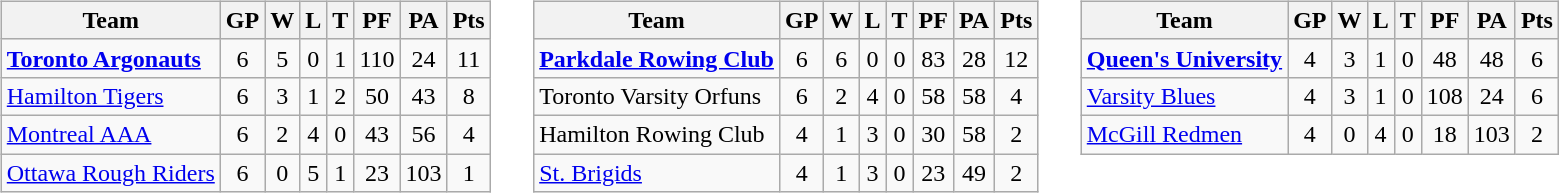<table cellspacing="10">
<tr>
<td valign="top"><br><table class="wikitable">
<tr>
<th>Team</th>
<th>GP</th>
<th>W</th>
<th>L</th>
<th>T</th>
<th>PF</th>
<th>PA</th>
<th>Pts</th>
</tr>
<tr align="center">
<td align="left"><strong><a href='#'>Toronto Argonauts</a></strong></td>
<td>6</td>
<td>5</td>
<td>0</td>
<td>1</td>
<td>110</td>
<td>24</td>
<td>11</td>
</tr>
<tr align="center">
<td align="left"><a href='#'>Hamilton Tigers</a></td>
<td>6</td>
<td>3</td>
<td>1</td>
<td>2</td>
<td>50</td>
<td>43</td>
<td>8</td>
</tr>
<tr align="center">
<td align="left"><a href='#'>Montreal AAA</a></td>
<td>6</td>
<td>2</td>
<td>4</td>
<td>0</td>
<td>43</td>
<td>56</td>
<td>4</td>
</tr>
<tr align="center">
<td align="left"><a href='#'>Ottawa Rough Riders</a></td>
<td>6</td>
<td>0</td>
<td>5</td>
<td>1</td>
<td>23</td>
<td>103</td>
<td>1</td>
</tr>
</table>
</td>
<td valign="top"><br><table class="wikitable">
<tr>
<th>Team</th>
<th>GP</th>
<th>W</th>
<th>L</th>
<th>T</th>
<th>PF</th>
<th>PA</th>
<th>Pts</th>
</tr>
<tr align="center">
<td align="left"><strong><a href='#'>Parkdale Rowing Club</a></strong></td>
<td>6</td>
<td>6</td>
<td>0</td>
<td>0</td>
<td>83</td>
<td>28</td>
<td>12</td>
</tr>
<tr align="center">
<td align="left">Toronto Varsity Orfuns</td>
<td>6</td>
<td>2</td>
<td>4</td>
<td>0</td>
<td>58</td>
<td>58</td>
<td>4</td>
</tr>
<tr align="center">
<td align="left">Hamilton Rowing Club</td>
<td>4</td>
<td>1</td>
<td>3</td>
<td>0</td>
<td>30</td>
<td>58</td>
<td>2</td>
</tr>
<tr align="center">
<td align="left"><a href='#'>St. Brigids</a></td>
<td>4</td>
<td>1</td>
<td>3</td>
<td>0</td>
<td>23</td>
<td>49</td>
<td>2</td>
</tr>
</table>
</td>
<td valign="top"><br><table class="wikitable">
<tr>
<th>Team</th>
<th>GP</th>
<th>W</th>
<th>L</th>
<th>T</th>
<th>PF</th>
<th>PA</th>
<th>Pts</th>
</tr>
<tr align="center">
<td align="left"><strong><a href='#'>Queen's University</a></strong></td>
<td>4</td>
<td>3</td>
<td>1</td>
<td>0</td>
<td>48</td>
<td>48</td>
<td>6</td>
</tr>
<tr align="center">
<td align="left"><a href='#'>Varsity Blues</a></td>
<td>4</td>
<td>3</td>
<td>1</td>
<td>0</td>
<td>108</td>
<td>24</td>
<td>6</td>
</tr>
<tr align="center">
<td align="left"><a href='#'>McGill Redmen</a></td>
<td>4</td>
<td>0</td>
<td>4</td>
<td>0</td>
<td>18</td>
<td>103</td>
<td>2</td>
</tr>
</table>
</td>
</tr>
</table>
